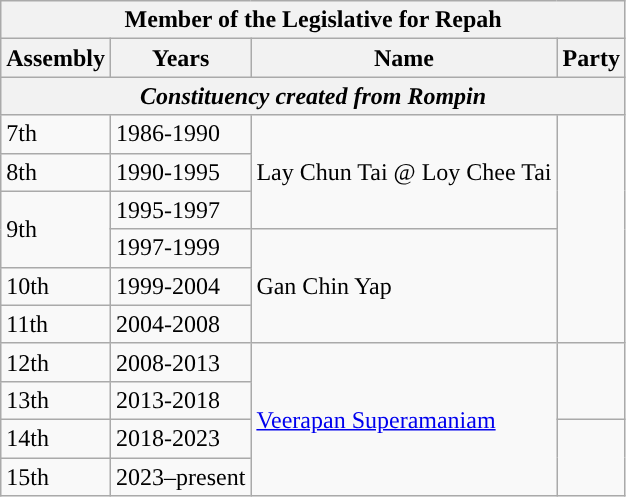<table class="wikitable">
<tr>
<th colspan="4">Member of the Legislative for Repah</th>
</tr>
<tr>
<th>Assembly</th>
<th>Years</th>
<th>Name</th>
<th>Party</th>
</tr>
<tr>
<th colspan="4" align="center"><em>Constituency created from Rompin</em></th>
</tr>
<tr>
<td>7th</td>
<td>1986-1990</td>
<td rowspan="3">Lay Chun Tai @ Loy Chee Tai</td>
<td rowspan="6"></td>
</tr>
<tr>
<td>8th</td>
<td>1990-1995</td>
</tr>
<tr>
<td rowspan="2">9th</td>
<td>1995-1997</td>
</tr>
<tr>
<td>1997-1999</td>
<td rowspan="3">Gan Chin Yap</td>
</tr>
<tr>
<td>10th</td>
<td>1999-2004</td>
</tr>
<tr>
<td>11th</td>
<td>2004-2008</td>
</tr>
<tr>
<td>12th</td>
<td>2008-2013</td>
<td rowspan="4"><a href='#'>Veerapan Superamaniam</a></td>
<td rowspan="2"></td>
</tr>
<tr>
<td>13th</td>
<td>2013-2018</td>
</tr>
<tr>
<td>14th</td>
<td>2018-2023</td>
<td rowspan=2></td>
</tr>
<tr>
<td>15th</td>
<td>2023–present</td>
</tr>
</table>
